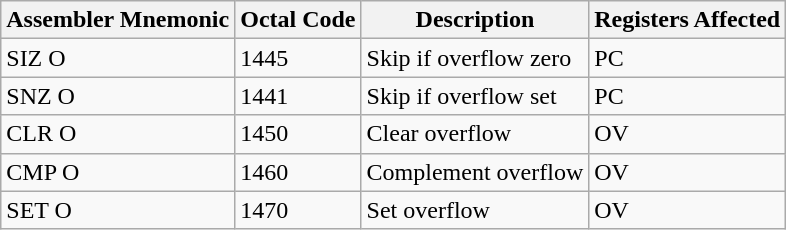<table class="wikitable">
<tr>
<th>Assembler Mnemonic</th>
<th>Octal Code</th>
<th>Description</th>
<th>Registers Affected</th>
</tr>
<tr>
<td>SIZ O</td>
<td>1445</td>
<td>Skip if overflow zero</td>
<td>PC</td>
</tr>
<tr>
<td>SNZ O</td>
<td>1441</td>
<td>Skip if overflow set</td>
<td>PC</td>
</tr>
<tr>
<td>CLR O</td>
<td>1450</td>
<td>Clear overflow</td>
<td>OV</td>
</tr>
<tr>
<td>CMP O</td>
<td>1460</td>
<td>Complement overflow</td>
<td>OV</td>
</tr>
<tr>
<td>SET O</td>
<td>1470</td>
<td>Set overflow</td>
<td>OV</td>
</tr>
</table>
